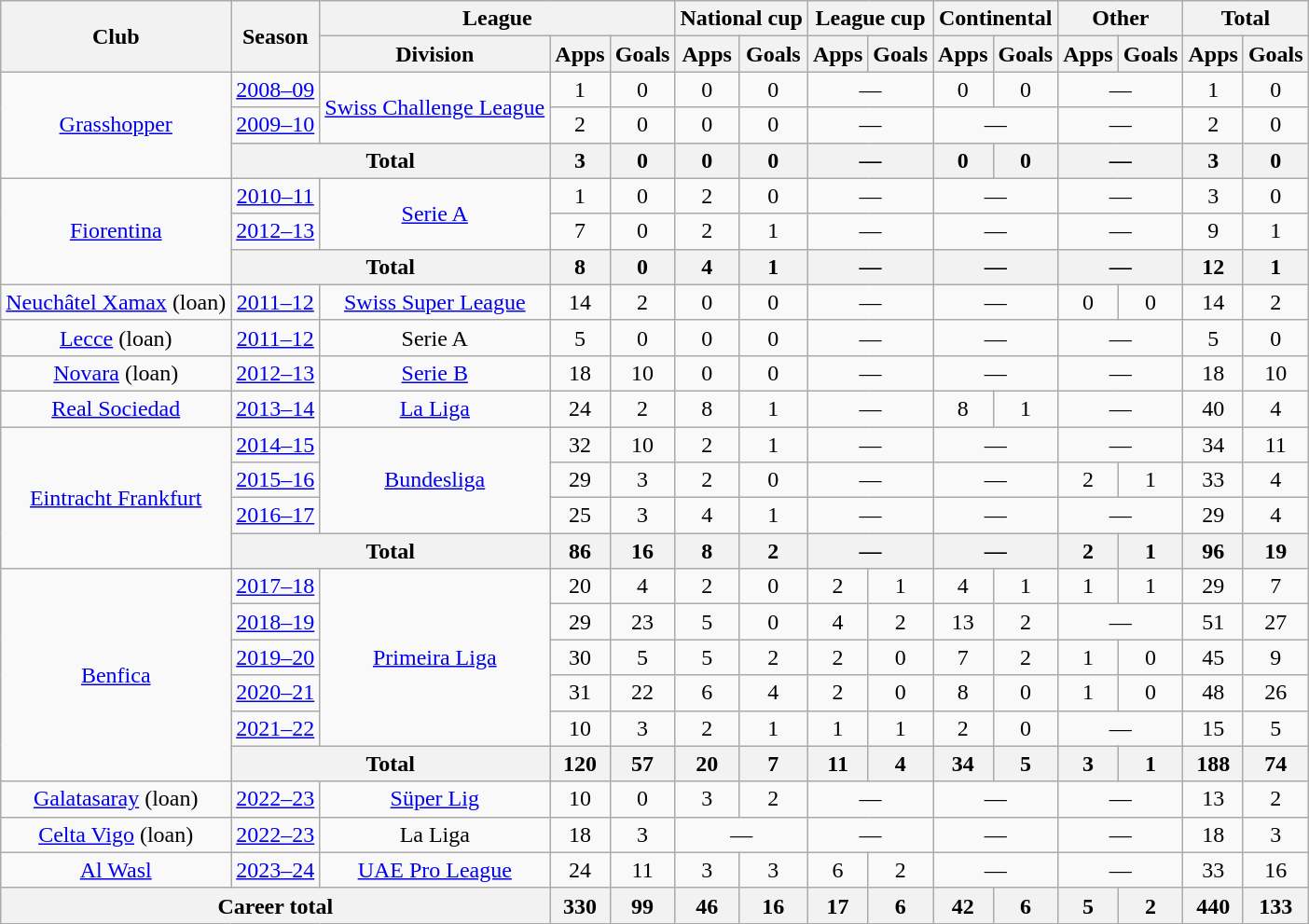<table class="wikitable" style="text-align:center">
<tr>
<th rowspan="2">Club</th>
<th rowspan="2">Season</th>
<th colspan="3">League</th>
<th colspan="2">National cup</th>
<th colspan="2">League cup</th>
<th colspan="2">Continental</th>
<th colspan="2">Other</th>
<th colspan="2">Total</th>
</tr>
<tr>
<th>Division</th>
<th>Apps</th>
<th>Goals</th>
<th>Apps</th>
<th>Goals</th>
<th>Apps</th>
<th>Goals</th>
<th>Apps</th>
<th>Goals</th>
<th>Apps</th>
<th>Goals</th>
<th>Apps</th>
<th>Goals</th>
</tr>
<tr>
<td rowspan="3"><a href='#'>Grasshopper</a></td>
<td><a href='#'>2008–09</a></td>
<td rowspan="2"><a href='#'>Swiss Challenge League</a></td>
<td>1</td>
<td>0</td>
<td>0</td>
<td>0</td>
<td colspan="2">—</td>
<td>0</td>
<td>0</td>
<td colspan="2">—</td>
<td>1</td>
<td>0</td>
</tr>
<tr>
<td><a href='#'>2009–10</a></td>
<td>2</td>
<td>0</td>
<td>0</td>
<td>0</td>
<td colspan="2">—</td>
<td colspan="2">—</td>
<td colspan="2">—</td>
<td>2</td>
<td>0</td>
</tr>
<tr>
<th colspan="2">Total</th>
<th>3</th>
<th>0</th>
<th>0</th>
<th>0</th>
<th colspan="2">—</th>
<th>0</th>
<th>0</th>
<th colspan="2">—</th>
<th>3</th>
<th>0</th>
</tr>
<tr>
<td rowspan="3"><a href='#'>Fiorentina</a></td>
<td><a href='#'>2010–11</a></td>
<td rowspan="2"><a href='#'>Serie A</a></td>
<td>1</td>
<td>0</td>
<td>2</td>
<td>0</td>
<td colspan="2">—</td>
<td colspan="2">—</td>
<td colspan="2">—</td>
<td>3</td>
<td>0</td>
</tr>
<tr>
<td><a href='#'>2012–13</a></td>
<td>7</td>
<td>0</td>
<td>2</td>
<td>1</td>
<td colspan="2">—</td>
<td colspan="2">—</td>
<td colspan="2">—</td>
<td>9</td>
<td>1</td>
</tr>
<tr>
<th colspan="2">Total</th>
<th>8</th>
<th>0</th>
<th>4</th>
<th>1</th>
<th colspan="2">—</th>
<th colspan="2">—</th>
<th colspan="2">—</th>
<th>12</th>
<th>1</th>
</tr>
<tr>
<td><a href='#'>Neuchâtel Xamax</a> (loan)</td>
<td><a href='#'>2011–12</a></td>
<td><a href='#'>Swiss Super League</a></td>
<td>14</td>
<td>2</td>
<td>0</td>
<td>0</td>
<td colspan="2">—</td>
<td colspan="2">—</td>
<td>0</td>
<td>0</td>
<td>14</td>
<td>2</td>
</tr>
<tr>
<td><a href='#'>Lecce</a> (loan)</td>
<td><a href='#'>2011–12</a></td>
<td>Serie A</td>
<td>5</td>
<td>0</td>
<td>0</td>
<td>0</td>
<td colspan="2">—</td>
<td colspan="2">—</td>
<td colspan="2">—</td>
<td>5</td>
<td>0</td>
</tr>
<tr>
<td><a href='#'>Novara</a> (loan)</td>
<td><a href='#'>2012–13</a></td>
<td><a href='#'>Serie B</a></td>
<td>18</td>
<td>10</td>
<td>0</td>
<td>0</td>
<td colspan="2">—</td>
<td colspan="2">—</td>
<td colspan="2">—</td>
<td>18</td>
<td>10</td>
</tr>
<tr>
<td><a href='#'>Real Sociedad</a></td>
<td><a href='#'>2013–14</a></td>
<td><a href='#'>La Liga</a></td>
<td>24</td>
<td>2</td>
<td>8</td>
<td>1</td>
<td colspan="2">—</td>
<td>8</td>
<td>1</td>
<td colspan="2">—</td>
<td>40</td>
<td>4</td>
</tr>
<tr>
<td rowspan="4"><a href='#'>Eintracht Frankfurt</a></td>
<td><a href='#'>2014–15</a></td>
<td rowspan="3"><a href='#'>Bundesliga</a></td>
<td>32</td>
<td>10</td>
<td>2</td>
<td>1</td>
<td colspan="2">—</td>
<td colspan="2">—</td>
<td colspan="2">—</td>
<td>34</td>
<td>11</td>
</tr>
<tr>
<td><a href='#'>2015–16</a></td>
<td>29</td>
<td>3</td>
<td>2</td>
<td>0</td>
<td colspan="2">—</td>
<td colspan="2">—</td>
<td>2</td>
<td>1</td>
<td>33</td>
<td>4</td>
</tr>
<tr>
<td><a href='#'>2016–17</a></td>
<td>25</td>
<td>3</td>
<td>4</td>
<td>1</td>
<td colspan="2">—</td>
<td colspan="2">—</td>
<td colspan="2">—</td>
<td>29</td>
<td>4</td>
</tr>
<tr>
<th colspan="2">Total</th>
<th>86</th>
<th>16</th>
<th>8</th>
<th>2</th>
<th colspan="2">—</th>
<th colspan="2">—</th>
<th>2</th>
<th>1</th>
<th>96</th>
<th>19</th>
</tr>
<tr>
<td rowspan="6"><a href='#'>Benfica</a></td>
<td><a href='#'>2017–18</a></td>
<td rowspan="5"><a href='#'>Primeira Liga</a></td>
<td>20</td>
<td>4</td>
<td>2</td>
<td>0</td>
<td>2</td>
<td>1</td>
<td>4</td>
<td>1</td>
<td>1</td>
<td>1</td>
<td>29</td>
<td>7</td>
</tr>
<tr>
<td><a href='#'>2018–19</a></td>
<td>29</td>
<td>23</td>
<td>5</td>
<td>0</td>
<td>4</td>
<td>2</td>
<td>13</td>
<td>2</td>
<td colspan="2">—</td>
<td>51</td>
<td>27</td>
</tr>
<tr>
<td><a href='#'>2019–20</a></td>
<td>30</td>
<td>5</td>
<td>5</td>
<td>2</td>
<td>2</td>
<td>0</td>
<td>7</td>
<td>2</td>
<td>1</td>
<td>0</td>
<td>45</td>
<td>9</td>
</tr>
<tr>
<td><a href='#'>2020–21</a></td>
<td>31</td>
<td>22</td>
<td>6</td>
<td>4</td>
<td>2</td>
<td>0</td>
<td>8</td>
<td>0</td>
<td>1</td>
<td>0</td>
<td>48</td>
<td>26</td>
</tr>
<tr>
<td><a href='#'>2021–22</a></td>
<td>10</td>
<td>3</td>
<td>2</td>
<td>1</td>
<td>1</td>
<td>1</td>
<td>2</td>
<td>0</td>
<td colspan="2">—</td>
<td>15</td>
<td>5</td>
</tr>
<tr>
<th colspan="2">Total</th>
<th>120</th>
<th>57</th>
<th>20</th>
<th>7</th>
<th>11</th>
<th>4</th>
<th>34</th>
<th>5</th>
<th>3</th>
<th>1</th>
<th>188</th>
<th>74</th>
</tr>
<tr>
<td><a href='#'>Galatasaray</a> (loan)</td>
<td><a href='#'>2022–23</a></td>
<td><a href='#'>Süper Lig</a></td>
<td>10</td>
<td>0</td>
<td>3</td>
<td>2</td>
<td colspan="2">—</td>
<td colspan="2">—</td>
<td colspan="2">—</td>
<td>13</td>
<td>2</td>
</tr>
<tr>
<td><a href='#'>Celta Vigo</a> (loan)</td>
<td><a href='#'>2022–23</a></td>
<td>La Liga</td>
<td>18</td>
<td>3</td>
<td colspan="2">—</td>
<td colspan="2">—</td>
<td colspan="2">—</td>
<td colspan="2">—</td>
<td>18</td>
<td>3</td>
</tr>
<tr>
<td><a href='#'>Al Wasl</a></td>
<td><a href='#'>2023–24</a></td>
<td><a href='#'>UAE Pro League</a></td>
<td>24</td>
<td>11</td>
<td>3</td>
<td>3</td>
<td>6</td>
<td>2</td>
<td colspan="2">—</td>
<td colspan="2">—</td>
<td>33</td>
<td>16</td>
</tr>
<tr>
<th colspan="3">Career total</th>
<th>330</th>
<th>99</th>
<th>46</th>
<th>16</th>
<th>17</th>
<th>6</th>
<th>42</th>
<th>6</th>
<th>5</th>
<th>2</th>
<th>440</th>
<th>133</th>
</tr>
</table>
